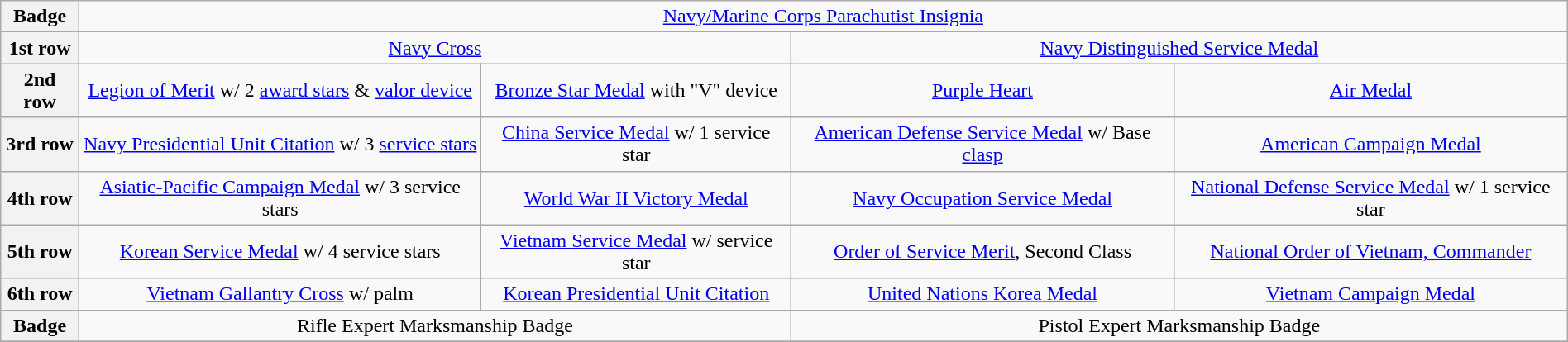<table class="wikitable" style="margin:1em auto; text-align:center;">
<tr>
<th>Badge</th>
<td colspan="16"><a href='#'>Navy/Marine Corps Parachutist Insignia</a></td>
</tr>
<tr>
<th>1st row</th>
<td colspan="8"><a href='#'>Navy Cross</a></td>
<td colspan="8"><a href='#'>Navy Distinguished Service Medal</a></td>
</tr>
<tr>
<th>2nd row</th>
<td colspan="4"><a href='#'>Legion of Merit</a> w/ 2 <a href='#'>award stars</a> & <a href='#'>valor device</a></td>
<td colspan="4"><a href='#'>Bronze Star Medal</a> with "V" device</td>
<td colspan="4"><a href='#'>Purple Heart</a></td>
<td colspan="4"><a href='#'>Air Medal</a></td>
</tr>
<tr>
<th>3rd row</th>
<td colspan="4"><a href='#'>Navy Presidential Unit Citation</a> w/ 3 <a href='#'>service stars</a></td>
<td colspan="4"><a href='#'>China Service Medal</a> w/ 1 service star</td>
<td colspan="4"><a href='#'>American Defense Service Medal</a> w/ Base <a href='#'>clasp</a></td>
<td colspan="4"><a href='#'>American Campaign Medal</a></td>
</tr>
<tr>
<th>4th row</th>
<td colspan="4"><a href='#'>Asiatic-Pacific Campaign Medal</a> w/ 3 service stars</td>
<td colspan="4"><a href='#'>World War II Victory Medal</a></td>
<td colspan="4"><a href='#'>Navy Occupation Service Medal</a></td>
<td colspan="4"><a href='#'>National Defense Service Medal</a> w/ 1 service star</td>
</tr>
<tr>
<th>5th row</th>
<td colspan="4"><a href='#'>Korean Service Medal</a> w/ 4 service stars</td>
<td colspan="4"><a href='#'>Vietnam Service Medal</a> w/ service star</td>
<td colspan="4"><a href='#'>Order of Service Merit</a>, Second Class</td>
<td colspan="4"><a href='#'>National Order of Vietnam, Commander</a></td>
</tr>
<tr>
<th>6th row</th>
<td colspan="4"><a href='#'>Vietnam Gallantry Cross</a> w/ palm</td>
<td colspan="4"><a href='#'>Korean Presidential Unit Citation</a></td>
<td colspan="4"><a href='#'>United Nations Korea Medal</a></td>
<td colspan="4"><a href='#'>Vietnam Campaign Medal</a></td>
</tr>
<tr>
<th>Badge</th>
<td colspan="8">Rifle Expert Marksmanship Badge</td>
<td colspan="8">Pistol Expert Marksmanship Badge</td>
</tr>
<tr>
</tr>
</table>
